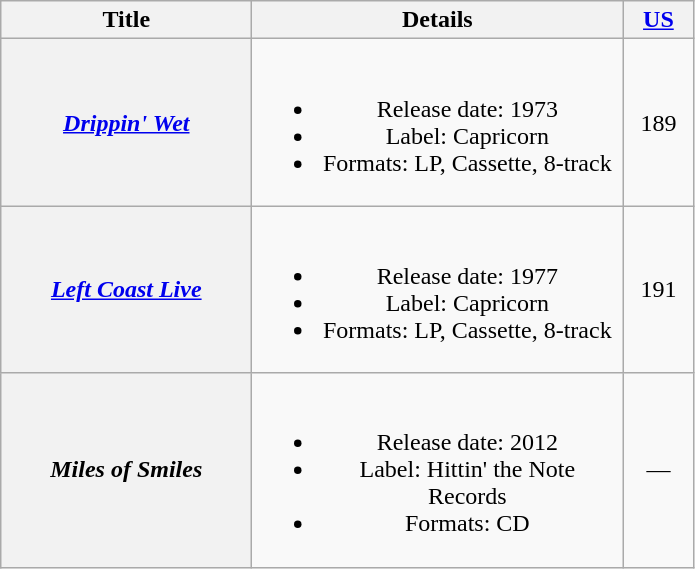<table class="wikitable plainrowheaders" style="text-align:center;">
<tr>
<th rowspan="1" style="width:10em;">Title</th>
<th rowspan="1" style="width:15em;">Details</th>
<th rowspan="1" style="width:40px;"><a href='#'>US</a><br></th>
</tr>
<tr>
<th scope="row"><em><a href='#'>Drippin' Wet</a></em></th>
<td><br><ul><li>Release date: 1973</li><li>Label: Capricorn</li><li>Formats: LP, Cassette, 8-track</li></ul></td>
<td>189</td>
</tr>
<tr>
<th scope="row"><em><a href='#'>Left Coast Live</a></em></th>
<td><br><ul><li>Release date: 1977</li><li>Label: Capricorn</li><li>Formats: LP, Cassette, 8-track</li></ul></td>
<td>191</td>
</tr>
<tr>
<th scope="row"><em>Miles of Smiles</em></th>
<td><br><ul><li>Release date:  2012</li><li>Label:  Hittin' the Note Records</li><li>Formats:  CD</li></ul></td>
<td>—</td>
</tr>
</table>
